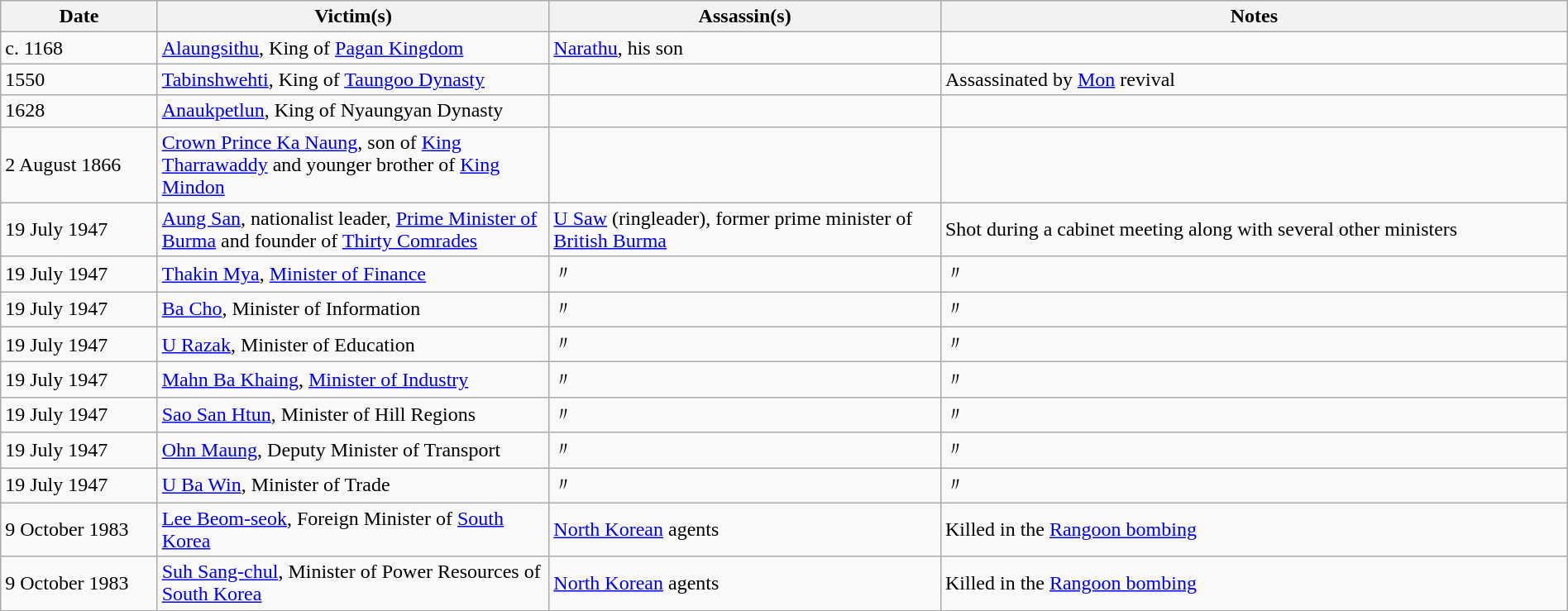<table class="wikitable"  style="width:100%">
<tr>
<th style="width:10%">Date</th>
<th style="width:25%">Victim(s)</th>
<th style="width:25%">Assassin(s)</th>
<th style="width:40%">Notes</th>
</tr>
<tr>
<td>c. 1168</td>
<td><a href='#'>Alaungsithu</a>, King of <a href='#'>Pagan Kingdom</a></td>
<td><a href='#'>Narathu</a>, his son</td>
<td></td>
</tr>
<tr>
<td>1550</td>
<td><a href='#'>Tabinshwehti</a>, King of <a href='#'>Taungoo Dynasty</a></td>
<td></td>
<td>Assassinated by <a href='#'>Mon</a> revival</td>
</tr>
<tr>
<td>1628</td>
<td><a href='#'>Anaukpetlun</a>, King of Nyaungyan Dynasty</td>
<td></td>
<td></td>
</tr>
<tr>
<td>2 August 1866</td>
<td><a href='#'>Crown Prince Ka Naung</a>, son of <a href='#'>King Tharrawaddy</a> and younger brother of <a href='#'>King Mindon</a></td>
<td></td>
<td></td>
</tr>
<tr>
<td>19 July 1947</td>
<td><a href='#'>Aung San</a>, nationalist leader, <a href='#'>Prime Minister of Burma</a> and founder of <a href='#'>Thirty Comrades</a></td>
<td><a href='#'>U Saw</a> (ringleader), former prime minister of <a href='#'>British Burma</a></td>
<td>Shot during a cabinet meeting along with several other ministers</td>
</tr>
<tr>
<td>19 July 1947</td>
<td><a href='#'>Thakin Mya</a>, <a href='#'>Minister of Finance</a></td>
<td>〃</td>
<td>〃</td>
</tr>
<tr>
<td>19 July 1947</td>
<td><a href='#'>Ba Cho</a>, Minister of Information</td>
<td>〃</td>
<td>〃</td>
</tr>
<tr>
<td>19 July 1947</td>
<td><a href='#'>U Razak</a>, Minister of Education</td>
<td>〃</td>
<td>〃</td>
</tr>
<tr>
<td>19 July 1947</td>
<td><a href='#'>Mahn Ba Khaing</a>, <a href='#'>Minister of Industry</a></td>
<td>〃</td>
<td>〃</td>
</tr>
<tr>
<td>19 July 1947</td>
<td><a href='#'>Sao San Htun</a>, Minister of Hill Regions</td>
<td>〃</td>
<td>〃</td>
</tr>
<tr>
<td>19 July 1947</td>
<td><a href='#'>Ohn Maung</a>, Deputy Minister of Transport</td>
<td>〃</td>
<td>〃</td>
</tr>
<tr>
<td>19 July 1947</td>
<td><a href='#'>U Ba Win</a>, Minister of Trade</td>
<td>〃</td>
<td>〃</td>
</tr>
<tr>
<td>9 October 1983</td>
<td><a href='#'>Lee Beom-seok</a>, Foreign Minister of <a href='#'>South Korea</a></td>
<td><a href='#'>North Korean</a> agents</td>
<td>Killed in the <a href='#'>Rangoon bombing</a></td>
</tr>
<tr>
<td>9 October 1983</td>
<td><a href='#'>Suh Sang-chul</a>, Minister of Power Resources of <a href='#'>South Korea</a></td>
<td><a href='#'>North Korean</a> agents</td>
<td>Killed in the <a href='#'>Rangoon bombing</a></td>
</tr>
</table>
